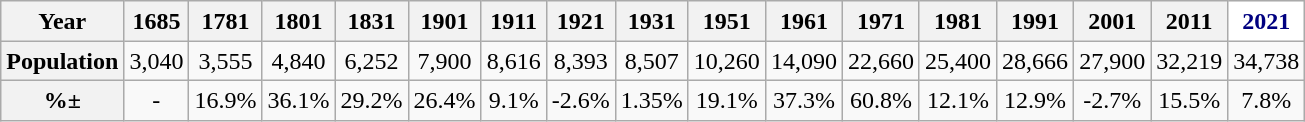<table class="wikitable" style="border:0; text-align:center; line-height:120%;">
<tr>
<th>Year</th>
<th>1685</th>
<th>1781</th>
<th>1801</th>
<th>1831</th>
<th>1901</th>
<th>1911</th>
<th>1921</th>
<th>1931</th>
<th>1951</th>
<th>1961</th>
<th>1971</th>
<th>1981</th>
<th>1991</th>
<th>2001</th>
<th>2011</th>
<th style="background:#fff; color:navy;">2021</th>
</tr>
<tr style="text-align:center;">
<th>Population</th>
<td>3,040</td>
<td>3,555</td>
<td>4,840</td>
<td>6,252</td>
<td>7,900</td>
<td>8,616</td>
<td>8,393</td>
<td>8,507</td>
<td>10,260</td>
<td>14,090</td>
<td>22,660</td>
<td>25,400</td>
<td>28,666</td>
<td>27,900</td>
<td>32,219</td>
<td>34,738</td>
</tr>
<tr style="text-align:center;">
<th>%±</th>
<td>-</td>
<td>16.9%</td>
<td>36.1%</td>
<td>29.2%</td>
<td>26.4%</td>
<td>9.1%</td>
<td>-2.6%</td>
<td>1.35%</td>
<td>19.1%</td>
<td>37.3%</td>
<td>60.8%</td>
<td>12.1%</td>
<td>12.9%</td>
<td>-2.7%</td>
<td>15.5%</td>
<td>7.8%</td>
</tr>
<tr style="text-align:center;">
</tr>
</table>
